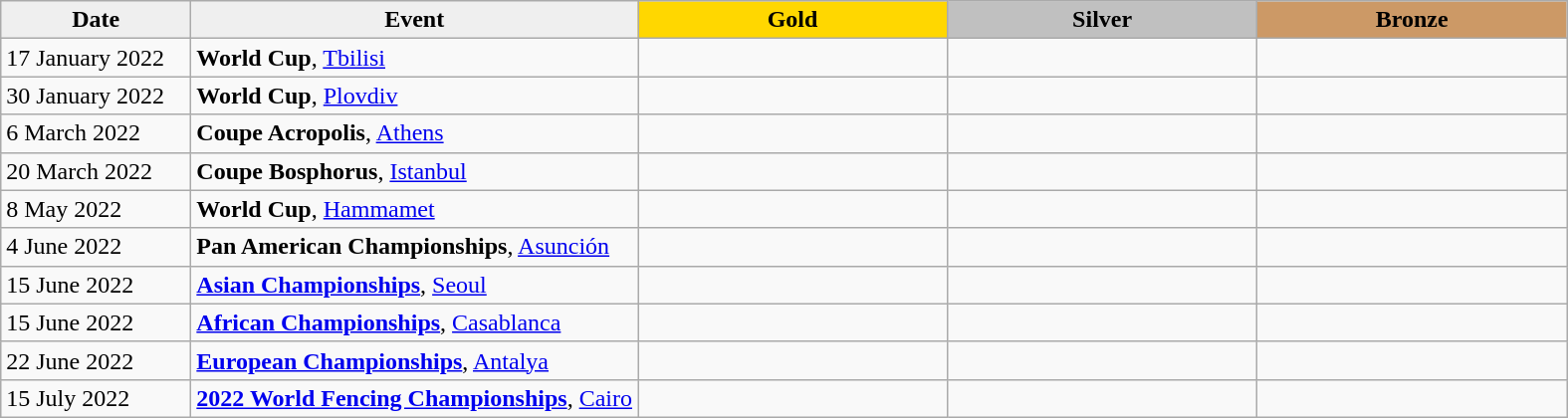<table class="wikitable plainrowheaders" border="1" style="font-size:100%">
<tr align=center>
<th scope=col style="width:120px; background: #efefef;">Date</th>
<th scope=col style="background: #efefef;">Event</th>
<th scope=col colspan=1 style="width:200px; background: gold;">Gold</th>
<th scope=col colspan=1 style="width:200px; background: silver;">Silver</th>
<th scope=col colspan=1 style="width:200px; background: #cc9966;">Bronze</th>
</tr>
<tr>
<td>17 January 2022</td>
<td><strong>World Cup</strong>, <a href='#'>Tbilisi</a></td>
<td></td>
<td></td>
<td></td>
</tr>
<tr>
<td>30 January 2022</td>
<td><strong>World Cup</strong>, <a href='#'>Plovdiv</a></td>
<td></td>
<td></td>
<td></td>
</tr>
<tr>
<td>6 March 2022</td>
<td><strong>Coupe Acropolis</strong>, <a href='#'>Athens</a></td>
<td></td>
<td></td>
<td></td>
</tr>
<tr>
<td>20 March 2022</td>
<td><strong>Coupe Bosphorus</strong>, <a href='#'>Istanbul</a></td>
<td></td>
<td></td>
<td></td>
</tr>
<tr>
<td>8 May 2022</td>
<td><strong>World Cup</strong>, <a href='#'>Hammamet</a></td>
<td></td>
<td></td>
<td></td>
</tr>
<tr>
<td>4 June 2022</td>
<td><strong>Pan American Championships</strong>, <a href='#'>Asunción</a></td>
<td></td>
<td></td>
<td></td>
</tr>
<tr>
<td>15 June 2022</td>
<td><strong><a href='#'>Asian Championships</a></strong>, <a href='#'>Seoul</a></td>
<td></td>
<td></td>
<td><br></td>
</tr>
<tr>
<td>15 June 2022</td>
<td><strong><a href='#'>African Championships</a></strong>, <a href='#'>Casablanca</a></td>
<td></td>
<td></td>
<td></td>
</tr>
<tr>
<td>22 June 2022</td>
<td><strong><a href='#'>European Championships</a></strong>, <a href='#'>Antalya</a></td>
<td></td>
<td></td>
<td></td>
</tr>
<tr>
<td>15 July 2022</td>
<td><strong><a href='#'>2022 World Fencing Championships</a></strong>, <a href='#'>Cairo</a></td>
<td></td>
<td></td>
<td></td>
</tr>
</table>
